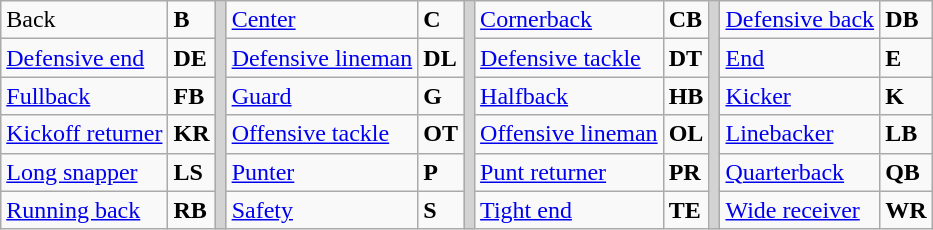<table class="wikitable">
<tr>
<td>Back</td>
<td><strong>B</strong></td>
<td rowspan="6" style="background:lightgrey;"></td>
<td><a href='#'>Center</a></td>
<td><strong>C</strong></td>
<td rowspan="6" style="background:lightgrey;"></td>
<td><a href='#'>Cornerback</a></td>
<td><strong>CB</strong></td>
<td rowspan="6" style="background:lightgrey;"></td>
<td><a href='#'>Defensive back</a></td>
<td><strong>DB</strong></td>
</tr>
<tr>
<td><a href='#'>Defensive end</a></td>
<td><strong>DE</strong></td>
<td><a href='#'>Defensive lineman</a></td>
<td><strong>DL</strong></td>
<td><a href='#'>Defensive tackle</a></td>
<td><strong>DT</strong></td>
<td><a href='#'>End</a></td>
<td><strong>E</strong></td>
</tr>
<tr>
<td><a href='#'>Fullback</a></td>
<td><strong>FB</strong></td>
<td><a href='#'>Guard</a></td>
<td><strong>G</strong></td>
<td><a href='#'>Halfback</a></td>
<td><strong>HB</strong></td>
<td><a href='#'>Kicker</a></td>
<td><strong>K</strong></td>
</tr>
<tr>
<td><a href='#'>Kickoff returner</a></td>
<td><strong>KR</strong></td>
<td><a href='#'>Offensive tackle</a></td>
<td><strong>OT</strong></td>
<td><a href='#'>Offensive lineman</a></td>
<td><strong>OL</strong></td>
<td><a href='#'>Linebacker</a></td>
<td><strong>LB</strong></td>
</tr>
<tr>
<td><a href='#'>Long snapper</a></td>
<td><strong>LS</strong></td>
<td><a href='#'>Punter</a></td>
<td><strong>P</strong></td>
<td><a href='#'>Punt returner</a></td>
<td><strong>PR</strong></td>
<td><a href='#'>Quarterback</a></td>
<td><strong>QB</strong></td>
</tr>
<tr>
<td><a href='#'>Running back</a></td>
<td><strong>RB</strong></td>
<td><a href='#'>Safety</a></td>
<td><strong>S</strong></td>
<td><a href='#'>Tight end</a></td>
<td><strong>TE</strong></td>
<td><a href='#'>Wide receiver</a></td>
<td><strong>WR</strong></td>
</tr>
</table>
